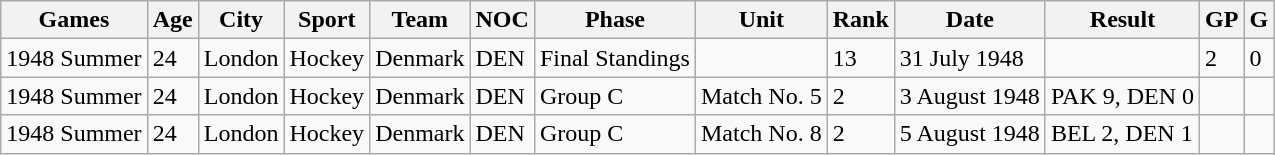<table class="wikitable">
<tr>
<th>Games</th>
<th>Age</th>
<th>City</th>
<th>Sport</th>
<th>Team</th>
<th>NOC</th>
<th>Phase</th>
<th>Unit</th>
<th>Rank</th>
<th>Date</th>
<th>Result</th>
<th>GP</th>
<th>G</th>
</tr>
<tr>
<td>1948 Summer</td>
<td>24</td>
<td>London</td>
<td>Hockey</td>
<td>Denmark</td>
<td>DEN</td>
<td>Final Standings</td>
<td></td>
<td>13</td>
<td>31 July 1948</td>
<td></td>
<td>2</td>
<td>0</td>
</tr>
<tr>
<td>1948 Summer</td>
<td>24</td>
<td>London</td>
<td>Hockey</td>
<td>Denmark</td>
<td>DEN</td>
<td>Group C</td>
<td>Match No. 5</td>
<td>2</td>
<td>3 August 1948</td>
<td>PAK 9, DEN 0</td>
<td></td>
<td></td>
</tr>
<tr>
<td>1948 Summer</td>
<td>24</td>
<td>London</td>
<td>Hockey</td>
<td>Denmark</td>
<td>DEN</td>
<td>Group C</td>
<td>Match No. 8</td>
<td>2</td>
<td>5 August 1948</td>
<td>BEL 2, DEN 1</td>
<td></td>
<td></td>
</tr>
</table>
